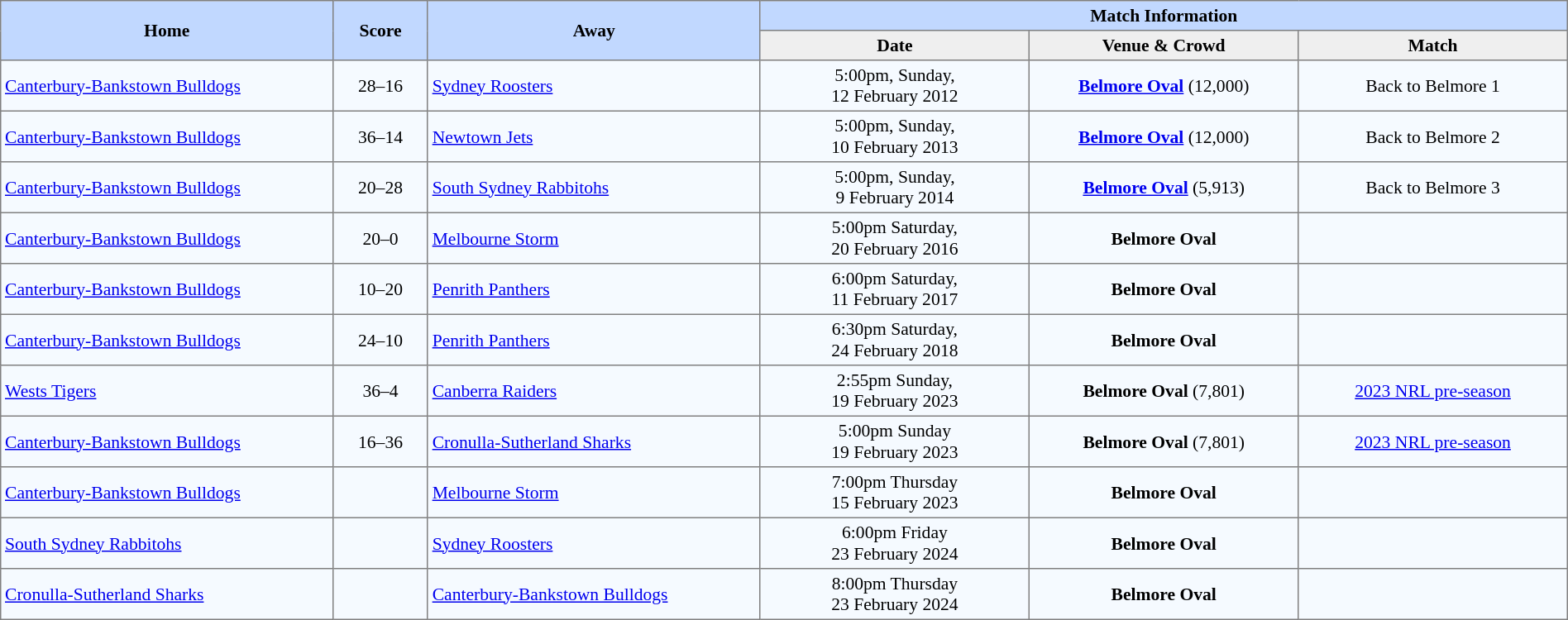<table border=1 style="border-collapse:collapse; font-size:90%;" cellpadding=3 cellspacing=0 width=100%>
<tr bgcolor=#C1D8FF>
<th rowspan=2 width=21%>Home</th>
<th rowspan=2 width=6%>Score</th>
<th rowspan=2 width=21%>Away</th>
<th colspan=6>Match Information</th>
</tr>
<tr bgcolor=#EFEFEF>
<th width=17%>Date</th>
<th width=17%>Venue & Crowd</th>
<th width=17%>Match</th>
</tr>
<tr align=center bgcolor=#F5FAFF>
<td align=left> <a href='#'>Canterbury-Bankstown Bulldogs</a></td>
<td>28–16</td>
<td align=left> <a href='#'>Sydney Roosters</a></td>
<td>5:00pm, Sunday,<br>12 February 2012</td>
<td><strong><a href='#'>Belmore Oval</a></strong> (12,000)</td>
<td>Back to Belmore 1</td>
</tr>
<tr align=center bgcolor=#F5FAFF>
<td align=left> <a href='#'>Canterbury-Bankstown Bulldogs</a></td>
<td>36–14</td>
<td align=left> <a href='#'>Newtown Jets</a></td>
<td>5:00pm, Sunday,<br>10 February 2013</td>
<td><strong><a href='#'>Belmore Oval</a></strong> (12,000)</td>
<td>Back to Belmore 2</td>
</tr>
<tr align=center bgcolor=#F5FAFF>
<td align=left> <a href='#'>Canterbury-Bankstown Bulldogs</a></td>
<td>20–28</td>
<td align=left> <a href='#'>South Sydney Rabbitohs</a></td>
<td>5:00pm, Sunday,<br>9 February 2014</td>
<td><strong><a href='#'>Belmore Oval</a></strong> (5,913)</td>
<td>Back to Belmore 3</td>
</tr>
<tr align=center bgcolor=#F5FAFF>
<td align=left> <a href='#'>Canterbury-Bankstown Bulldogs</a></td>
<td>20–0</td>
<td align=left> <a href='#'>Melbourne Storm</a></td>
<td>5:00pm Saturday,<br>20 February 2016</td>
<td><strong>Belmore Oval</strong></td>
<td></td>
</tr>
<tr align=center bgcolor=#F5FAFF>
<td align=left> <a href='#'>Canterbury-Bankstown Bulldogs</a></td>
<td>10–20</td>
<td align=left> <a href='#'>Penrith Panthers</a></td>
<td>6:00pm Saturday,<br>11 February 2017</td>
<td><strong>Belmore Oval</strong></td>
<td></td>
</tr>
<tr align=center bgcolor=#F5FAFF>
<td align=left> <a href='#'>Canterbury-Bankstown Bulldogs</a></td>
<td>24–10</td>
<td align=left> <a href='#'>Penrith Panthers</a></td>
<td>6:30pm Saturday,<br>24 February 2018</td>
<td><strong>Belmore Oval</strong></td>
<td></td>
</tr>
<tr align=center bgcolor=#F5FAFF>
<td align=left> <a href='#'>Wests Tigers</a></td>
<td>36–4</td>
<td align=left> <a href='#'>Canberra Raiders</a></td>
<td>2:55pm Sunday,<br>19 February 2023</td>
<td><strong>Belmore Oval</strong> (7,801)</td>
<td><a href='#'>2023 NRL pre-season</a></td>
</tr>
<tr align=center bgcolor=#F5FAFF>
<td align=left> <a href='#'>Canterbury-Bankstown Bulldogs</a></td>
<td>16–36</td>
<td align=left> <a href='#'>Cronulla-Sutherland Sharks</a></td>
<td>5:00pm Sunday<br>19 February 2023</td>
<td><strong>Belmore Oval</strong> (7,801)</td>
<td><a href='#'>2023 NRL pre-season</a></td>
</tr>
<tr align=center bgcolor=#F5FAFF>
<td align=left> <a href='#'>Canterbury-Bankstown Bulldogs</a></td>
<td></td>
<td align=left> <a href='#'>Melbourne Storm</a></td>
<td>7:00pm Thursday<br>15 February 2023</td>
<td><strong>Belmore Oval</strong></td>
<td></td>
</tr>
<tr align=center bgcolor=#F5FAFF>
<td align=left> <a href='#'>South Sydney Rabbitohs</a></td>
<td></td>
<td align=left> <a href='#'>Sydney Roosters</a></td>
<td>6:00pm Friday<br>23 February 2024</td>
<td><strong>Belmore Oval</strong></td>
<td></td>
</tr>
<tr align=center bgcolor=#F5FAFF>
<td align=left> <a href='#'>Cronulla-Sutherland Sharks</a></td>
<td></td>
<td align=left> <a href='#'>Canterbury-Bankstown Bulldogs</a></td>
<td>8:00pm Thursday<br>23 February 2024</td>
<td><strong>Belmore Oval</strong></td>
<td></td>
</tr>
</table>
